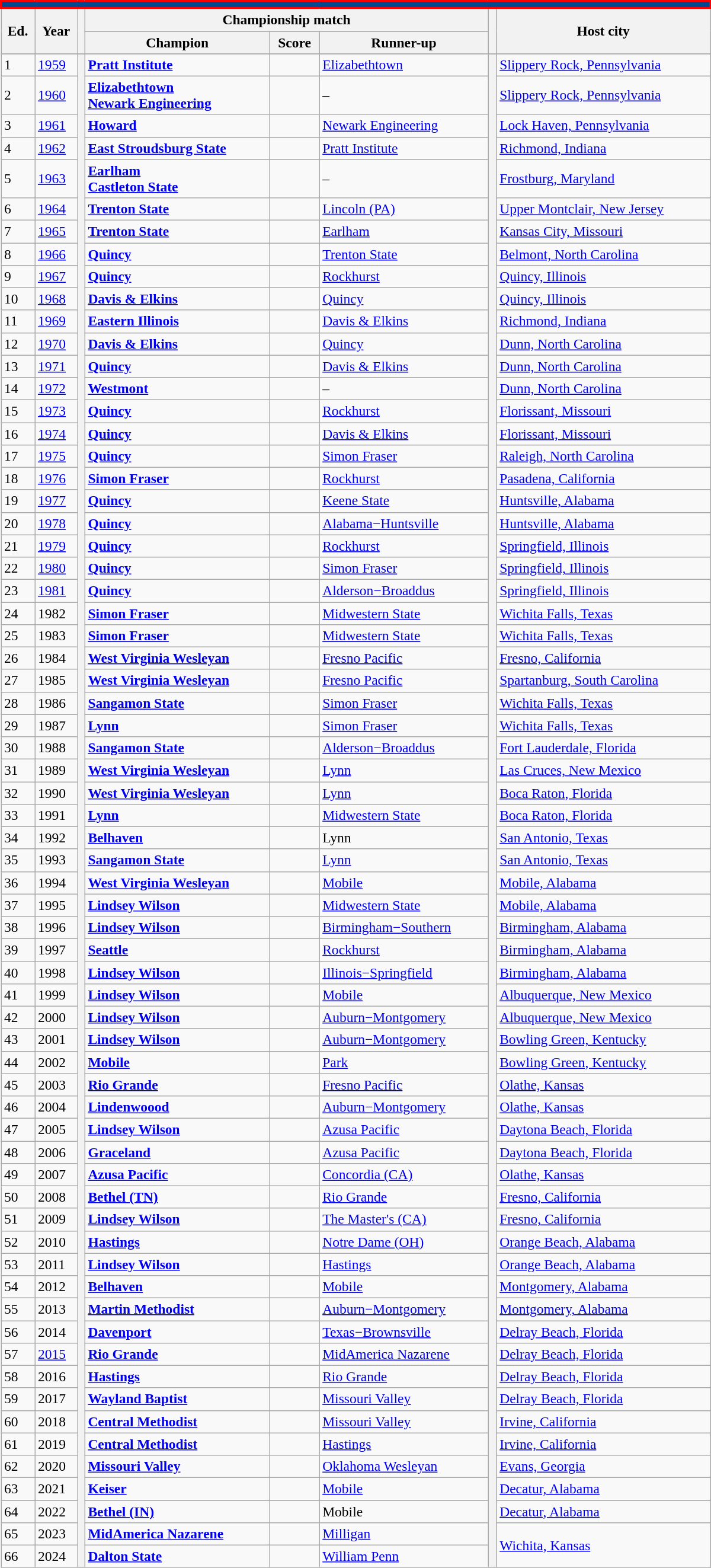<table class="wikitable" style="text-align: ; font-size:98%; width:800px">
<tr>
<th colspan=8 style="background:#004990; border:2px solid #ff0000"></th>
</tr>
<tr>
<th rowspan=2>Ed.</th>
<th rowspan=2>Year</th>
<th rowspan=2 style= width:1%></th>
<th colspan=3>Championship match</th>
<th rowspan=2></th>
<th rowspan=2>Host city</th>
</tr>
<tr>
<th>Champion</th>
<th>Score</th>
<th>Runner-up</th>
</tr>
<tr>
</tr>
<tr>
<td>1</td>
<td><a href='#'>1959</a></td>
<th rowspan=66></th>
<td><strong><a href='#'>Pratt Institute</a></strong> </td>
<td></td>
<td><a href='#'>Elizabethtown</a></td>
<th rowspan=66></th>
<td><a href='#'>Slippery Rock, Pennsylvania</a></td>
</tr>
<tr>
<td>2</td>
<td><a href='#'>1960</a></td>
<td><strong><a href='#'>Elizabethtown</a></strong>  <br><strong><a href='#'>Newark Engineering</a></strong> </td>
<td></td>
<td>–</td>
<td><a href='#'>Slippery Rock, Pennsylvania</a></td>
</tr>
<tr>
<td>3</td>
<td><a href='#'>1961</a></td>
<td><strong><a href='#'>Howard</a></strong> </td>
<td></td>
<td><a href='#'>Newark Engineering</a></td>
<td><a href='#'>Lock Haven, Pennsylvania</a></td>
</tr>
<tr>
<td>4</td>
<td><a href='#'>1962</a></td>
<td><strong><a href='#'>East Stroudsburg State</a></strong> </td>
<td></td>
<td><a href='#'>Pratt Institute</a></td>
<td><a href='#'>Richmond, Indiana</a></td>
</tr>
<tr>
<td>5</td>
<td><a href='#'>1963</a></td>
<td><strong><a href='#'>Earlham</a></strong>  <br> <strong><a href='#'>Castleton State</a></strong> </td>
<td></td>
<td>–</td>
<td><a href='#'>Frostburg, Maryland</a></td>
</tr>
<tr>
<td>6</td>
<td><a href='#'>1964</a></td>
<td><strong><a href='#'>Trenton State</a></strong> </td>
<td></td>
<td><a href='#'>Lincoln (PA)</a></td>
<td><a href='#'>Upper Montclair, New Jersey</a></td>
</tr>
<tr>
<td>7</td>
<td><a href='#'>1965</a></td>
<td><strong><a href='#'>Trenton State</a></strong> </td>
<td></td>
<td><a href='#'>Earlham</a></td>
<td><a href='#'>Kansas City, Missouri</a></td>
</tr>
<tr>
<td>8</td>
<td><a href='#'>1966</a></td>
<td><strong><a href='#'>Quincy</a></strong> </td>
<td></td>
<td><a href='#'>Trenton State</a></td>
<td><a href='#'>Belmont, North Carolina</a></td>
</tr>
<tr>
<td>9</td>
<td><a href='#'>1967</a></td>
<td><strong><a href='#'>Quincy</a></strong> </td>
<td></td>
<td><a href='#'>Rockhurst</a></td>
<td><a href='#'>Quincy, Illinois</a></td>
</tr>
<tr>
<td>10</td>
<td><a href='#'>1968</a></td>
<td><strong><a href='#'>Davis & Elkins</a></strong> </td>
<td></td>
<td><a href='#'>Quincy</a></td>
<td><a href='#'>Quincy, Illinois</a></td>
</tr>
<tr>
<td>11</td>
<td><a href='#'>1969</a></td>
<td><strong><a href='#'>Eastern Illinois</a></strong> </td>
<td></td>
<td><a href='#'>Davis & Elkins</a></td>
<td><a href='#'>Richmond, Indiana</a></td>
</tr>
<tr>
<td>12</td>
<td><a href='#'>1970</a></td>
<td><strong><a href='#'>Davis & Elkins</a></strong> </td>
<td></td>
<td><a href='#'>Quincy</a></td>
<td><a href='#'>Dunn, North Carolina</a></td>
</tr>
<tr>
<td>13</td>
<td><a href='#'>1971</a></td>
<td><strong><a href='#'>Quincy</a></strong> </td>
<td></td>
<td><a href='#'>Davis & Elkins</a></td>
<td><a href='#'>Dunn, North Carolina</a></td>
</tr>
<tr>
<td>14</td>
<td><a href='#'>1972</a></td>
<td><strong><a href='#'>Westmont</a></strong> </td>
<td></td>
<td>– </td>
<td><a href='#'>Dunn, North Carolina</a></td>
</tr>
<tr>
<td>15</td>
<td><a href='#'>1973</a></td>
<td><strong><a href='#'>Quincy</a></strong> </td>
<td></td>
<td><a href='#'>Rockhurst</a></td>
<td><a href='#'>Florissant, Missouri</a></td>
</tr>
<tr>
<td>16</td>
<td><a href='#'>1974</a></td>
<td><strong><a href='#'>Quincy</a></strong> </td>
<td></td>
<td><a href='#'>Davis & Elkins</a></td>
<td><a href='#'>Florissant, Missouri</a></td>
</tr>
<tr>
<td>17</td>
<td><a href='#'>1975</a></td>
<td><strong><a href='#'>Quincy</a></strong> </td>
<td></td>
<td><a href='#'>Simon Fraser</a></td>
<td><a href='#'>Raleigh, North Carolina</a></td>
</tr>
<tr>
<td>18</td>
<td><a href='#'>1976</a></td>
<td><strong><a href='#'>Simon Fraser</a></strong> </td>
<td></td>
<td><a href='#'>Rockhurst</a></td>
<td><a href='#'>Pasadena, California</a></td>
</tr>
<tr>
<td>19</td>
<td><a href='#'>1977</a></td>
<td><strong><a href='#'>Quincy</a></strong> </td>
<td></td>
<td><a href='#'>Keene State</a></td>
<td><a href='#'>Huntsville, Alabama</a></td>
</tr>
<tr>
<td>20</td>
<td><a href='#'>1978</a></td>
<td><strong><a href='#'>Quincy</a></strong> </td>
<td></td>
<td><a href='#'>Alabama−Huntsville</a></td>
<td><a href='#'>Huntsville, Alabama</a></td>
</tr>
<tr>
<td>21</td>
<td><a href='#'>1979</a></td>
<td><strong><a href='#'>Quincy</a></strong> </td>
<td></td>
<td><a href='#'>Rockhurst</a></td>
<td><a href='#'>Springfield, Illinois</a></td>
</tr>
<tr>
<td>22</td>
<td><a href='#'>1980</a></td>
<td><strong><a href='#'>Quincy</a></strong> </td>
<td></td>
<td><a href='#'>Simon Fraser</a></td>
<td><a href='#'>Springfield, Illinois</a></td>
</tr>
<tr>
<td>23</td>
<td><a href='#'>1981</a></td>
<td><strong><a href='#'>Quincy</a></strong> </td>
<td></td>
<td><a href='#'>Alderson−Broaddus</a></td>
<td><a href='#'>Springfield, Illinois</a></td>
</tr>
<tr>
<td>24</td>
<td>1982</td>
<td><strong><a href='#'>Simon Fraser</a></strong> </td>
<td></td>
<td><a href='#'>Midwestern State</a></td>
<td><a href='#'>Wichita Falls, Texas</a></td>
</tr>
<tr>
<td>25</td>
<td>1983</td>
<td><strong><a href='#'>Simon Fraser</a></strong> </td>
<td></td>
<td><a href='#'>Midwestern State</a></td>
<td><a href='#'>Wichita Falls, Texas</a></td>
</tr>
<tr>
<td>26</td>
<td>1984</td>
<td><strong><a href='#'>West Virginia Wesleyan</a></strong> </td>
<td></td>
<td><a href='#'>Fresno Pacific</a></td>
<td><a href='#'>Fresno, California</a></td>
</tr>
<tr>
<td>27</td>
<td>1985</td>
<td><strong><a href='#'>West Virginia Wesleyan</a></strong> </td>
<td></td>
<td><a href='#'>Fresno Pacific</a></td>
<td><a href='#'>Spartanburg, South Carolina</a></td>
</tr>
<tr>
<td>28</td>
<td>1986</td>
<td><strong><a href='#'>Sangamon State</a></strong> </td>
<td></td>
<td><a href='#'>Simon Fraser</a></td>
<td><a href='#'>Wichita Falls, Texas</a></td>
</tr>
<tr>
<td>29</td>
<td>1987</td>
<td><strong><a href='#'>Lynn</a></strong> </td>
<td></td>
<td><a href='#'>Simon Fraser</a></td>
<td><a href='#'>Wichita Falls, Texas</a></td>
</tr>
<tr>
<td>30</td>
<td>1988</td>
<td><strong><a href='#'>Sangamon State</a></strong> </td>
<td></td>
<td><a href='#'>Alderson−Broaddus</a></td>
<td><a href='#'>Fort Lauderdale, Florida</a></td>
</tr>
<tr>
<td>31</td>
<td>1989</td>
<td><strong><a href='#'>West Virginia Wesleyan</a></strong> </td>
<td></td>
<td><a href='#'>Lynn</a></td>
<td><a href='#'>Las Cruces, New Mexico</a></td>
</tr>
<tr>
<td>32</td>
<td>1990</td>
<td><strong><a href='#'>West Virginia Wesleyan</a></strong> </td>
<td></td>
<td><a href='#'>Lynn</a></td>
<td><a href='#'>Boca Raton, Florida</a></td>
</tr>
<tr>
<td>33</td>
<td>1991</td>
<td><strong><a href='#'>Lynn</a></strong> </td>
<td></td>
<td><a href='#'>Midwestern State</a></td>
<td><a href='#'>Boca Raton, Florida</a></td>
</tr>
<tr>
<td>34</td>
<td>1992</td>
<td><strong><a href='#'>Belhaven</a></strong> </td>
<td></td>
<td>Lynn</td>
<td><a href='#'>San Antonio, Texas</a></td>
</tr>
<tr>
<td>35</td>
<td>1993</td>
<td><strong><a href='#'>Sangamon State</a></strong> </td>
<td></td>
<td><a href='#'>Lynn</a></td>
<td><a href='#'>San Antonio, Texas</a></td>
</tr>
<tr>
<td>36</td>
<td>1994</td>
<td><strong><a href='#'>West Virginia Wesleyan</a></strong> </td>
<td></td>
<td><a href='#'>Mobile</a></td>
<td><a href='#'>Mobile, Alabama</a></td>
</tr>
<tr>
<td>37</td>
<td>1995</td>
<td><strong><a href='#'>Lindsey Wilson</a></strong> </td>
<td></td>
<td><a href='#'>Midwestern State</a></td>
<td><a href='#'>Mobile, Alabama</a></td>
</tr>
<tr>
<td>38</td>
<td>1996</td>
<td><strong><a href='#'>Lindsey Wilson</a></strong> </td>
<td></td>
<td><a href='#'>Birmingham−Southern</a></td>
<td><a href='#'>Birmingham, Alabama</a></td>
</tr>
<tr>
<td>39</td>
<td>1997</td>
<td><strong><a href='#'>Seattle</a></strong> </td>
<td></td>
<td><a href='#'>Rockhurst</a></td>
<td><a href='#'>Birmingham, Alabama</a></td>
</tr>
<tr>
<td>40</td>
<td>1998</td>
<td><strong><a href='#'>Lindsey Wilson</a></strong> </td>
<td></td>
<td><a href='#'>Illinois−Springfield</a></td>
<td><a href='#'>Birmingham, Alabama</a></td>
</tr>
<tr>
<td>41</td>
<td>1999</td>
<td><strong><a href='#'>Lindsey Wilson</a></strong> </td>
<td></td>
<td><a href='#'>Mobile</a></td>
<td><a href='#'>Albuquerque, New Mexico</a></td>
</tr>
<tr>
<td>42</td>
<td>2000</td>
<td><strong><a href='#'>Lindsey Wilson</a></strong> </td>
<td></td>
<td><a href='#'>Auburn−Montgomery</a></td>
<td><a href='#'>Albuquerque, New Mexico</a></td>
</tr>
<tr>
<td>43</td>
<td>2001</td>
<td><strong><a href='#'>Lindsey Wilson</a></strong> </td>
<td></td>
<td><a href='#'>Auburn−Montgomery</a></td>
<td><a href='#'>Bowling Green, Kentucky</a></td>
</tr>
<tr>
<td>44</td>
<td>2002</td>
<td><a href='#'><strong>Mobile</strong></a> </td>
<td></td>
<td><a href='#'>Park</a></td>
<td><a href='#'>Bowling Green, Kentucky</a></td>
</tr>
<tr>
<td>45</td>
<td>2003</td>
<td><strong><a href='#'>Rio Grande</a></strong> </td>
<td></td>
<td><a href='#'>Fresno Pacific</a></td>
<td><a href='#'>Olathe, Kansas</a></td>
</tr>
<tr>
<td>46</td>
<td>2004</td>
<td><strong><a href='#'>Lindenwoood</a></strong> </td>
<td></td>
<td><a href='#'>Auburn−Montgomery</a></td>
<td><a href='#'>Olathe, Kansas</a></td>
</tr>
<tr>
<td>47</td>
<td>2005</td>
<td><strong><a href='#'>Lindsey Wilson</a></strong> </td>
<td></td>
<td><a href='#'>Azusa Pacific</a></td>
<td><a href='#'>Daytona Beach, Florida</a></td>
</tr>
<tr>
<td>48</td>
<td>2006</td>
<td><strong><a href='#'>Graceland</a></strong> </td>
<td></td>
<td><a href='#'>Azusa Pacific</a></td>
<td><a href='#'>Daytona Beach, Florida</a></td>
</tr>
<tr>
<td>49</td>
<td>2007</td>
<td><strong><a href='#'>Azusa Pacific</a></strong> </td>
<td></td>
<td><a href='#'>Concordia (CA)</a></td>
<td><a href='#'>Olathe, Kansas</a></td>
</tr>
<tr>
<td>50</td>
<td>2008</td>
<td><strong><a href='#'>Bethel (TN)</a></strong> </td>
<td></td>
<td><a href='#'>Rio Grande</a></td>
<td><a href='#'>Fresno, California</a></td>
</tr>
<tr>
<td>51</td>
<td>2009</td>
<td><strong><a href='#'>Lindsey Wilson</a></strong> </td>
<td></td>
<td><a href='#'>The Master's (CA)</a></td>
<td><a href='#'>Fresno, California</a></td>
</tr>
<tr>
<td>52</td>
<td>2010</td>
<td><strong><a href='#'>Hastings</a></strong> </td>
<td></td>
<td><a href='#'>Notre Dame (OH)</a></td>
<td><a href='#'>Orange Beach, Alabama</a></td>
</tr>
<tr>
<td>53</td>
<td>2011</td>
<td><strong><a href='#'>Lindsey Wilson</a></strong> </td>
<td></td>
<td><a href='#'>Hastings</a></td>
<td><a href='#'>Orange Beach, Alabama</a></td>
</tr>
<tr>
<td>54</td>
<td>2012</td>
<td><strong><a href='#'>Belhaven</a></strong> </td>
<td></td>
<td><a href='#'>Mobile</a></td>
<td><a href='#'>Montgomery, Alabama</a></td>
</tr>
<tr>
<td>55</td>
<td>2013</td>
<td><strong><a href='#'>Martin Methodist</a></strong> </td>
<td></td>
<td><a href='#'>Auburn−Montgomery</a></td>
<td><a href='#'>Montgomery, Alabama</a></td>
</tr>
<tr>
<td>56</td>
<td>2014</td>
<td><strong><a href='#'>Davenport</a></strong> </td>
<td></td>
<td><a href='#'>Texas−Brownsville</a></td>
<td><a href='#'>Delray Beach, Florida</a></td>
</tr>
<tr>
<td>57</td>
<td><a href='#'>2015</a></td>
<td><strong><a href='#'>Rio Grande</a></strong> </td>
<td></td>
<td><a href='#'>MidAmerica Nazarene</a></td>
<td><a href='#'>Delray Beach, Florida</a></td>
</tr>
<tr>
<td>58</td>
<td>2016</td>
<td><strong><a href='#'>Hastings</a></strong> </td>
<td></td>
<td><a href='#'>Rio Grande</a></td>
<td><a href='#'>Delray Beach, Florida</a></td>
</tr>
<tr>
<td>59</td>
<td>2017</td>
<td><strong><a href='#'>Wayland Baptist</a></strong> </td>
<td></td>
<td><a href='#'>Missouri Valley</a></td>
<td><a href='#'>Delray Beach, Florida</a></td>
</tr>
<tr>
<td>60</td>
<td>2018</td>
<td><strong><a href='#'>Central Methodist</a></strong> </td>
<td></td>
<td><a href='#'>Missouri Valley</a></td>
<td><a href='#'>Irvine, California</a></td>
</tr>
<tr>
<td>61</td>
<td>2019</td>
<td><strong><a href='#'>Central Methodist</a></strong> </td>
<td></td>
<td><a href='#'>Hastings</a></td>
<td><a href='#'>Irvine, California</a></td>
</tr>
<tr>
<td>62</td>
<td>2020</td>
<td><strong><a href='#'>Missouri Valley</a></strong> </td>
<td></td>
<td><a href='#'>Oklahoma Wesleyan</a></td>
<td><a href='#'>Evans, Georgia</a></td>
</tr>
<tr>
<td>63</td>
<td>2021</td>
<td><strong><a href='#'>Keiser</a></strong> </td>
<td></td>
<td><a href='#'>Mobile</a></td>
<td><a href='#'>Decatur, Alabama</a></td>
</tr>
<tr>
<td>64</td>
<td>2022</td>
<td><strong><a href='#'>Bethel (IN)</a></strong> </td>
<td></td>
<td>Mobile</td>
<td><a href='#'>Decatur, Alabama</a></td>
</tr>
<tr>
<td>65</td>
<td>2023</td>
<td><strong><a href='#'>MidAmerica Nazarene</a></strong> </td>
<td></td>
<td><a href='#'>Milligan</a></td>
<td rowspan=2><a href='#'>Wichita, Kansas</a></td>
</tr>
<tr>
<td>66</td>
<td>2024</td>
<td><strong><a href='#'>Dalton State</a></strong> </td>
<td></td>
<td><a href='#'>William Penn</a></td>
</tr>
</table>
